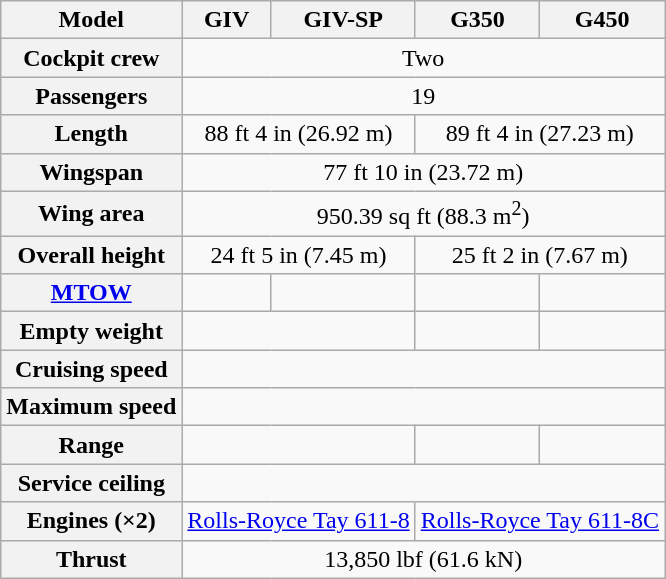<table class="wikitable sortable sticky-header" style="text-align: center;">
<tr>
<th>Model</th>
<th>GIV</th>
<th>GIV-SP</th>
<th>G350</th>
<th>G450</th>
</tr>
<tr>
<th>Cockpit crew</th>
<td colspan=4>Two</td>
</tr>
<tr>
<th>Passengers</th>
<td colspan=4>19</td>
</tr>
<tr>
<th>Length</th>
<td colspan=2>88 ft 4 in (26.92 m)</td>
<td colspan=2>89 ft 4 in (27.23 m)</td>
</tr>
<tr>
<th>Wingspan</th>
<td colspan=4>77 ft 10 in (23.72 m)</td>
</tr>
<tr>
<th>Wing area</th>
<td colspan=4>950.39 sq ft (88.3 m<sup>2</sup>)</td>
</tr>
<tr>
<th>Overall height</th>
<td colspan=2>24 ft 5 in (7.45 m)</td>
<td colspan=2>25 ft 2 in (7.67 m)</td>
</tr>
<tr>
<th><a href='#'>MTOW</a></th>
<td></td>
<td></td>
<td></td>
<td></td>
</tr>
<tr>
<th>Empty weight</th>
<td colspan=2></td>
<td></td>
<td></td>
</tr>
<tr>
<th>Cruising speed</th>
<td colspan=4></td>
</tr>
<tr>
<th>Maximum speed</th>
<td colspan=4></td>
</tr>
<tr>
<th>Range</th>
<td colspan=2></td>
<td></td>
<td></td>
</tr>
<tr>
<th>Service ceiling</th>
<td colspan=4></td>
</tr>
<tr>
<th>Engines (×2)</th>
<td colspan=2><a href='#'>Rolls-Royce Tay 611-8</a></td>
<td colspan=2><a href='#'>Rolls-Royce Tay 611-8C</a></td>
</tr>
<tr>
<th>Thrust</th>
<td colspan=4>13,850 lbf (61.6 kN)</td>
</tr>
</table>
